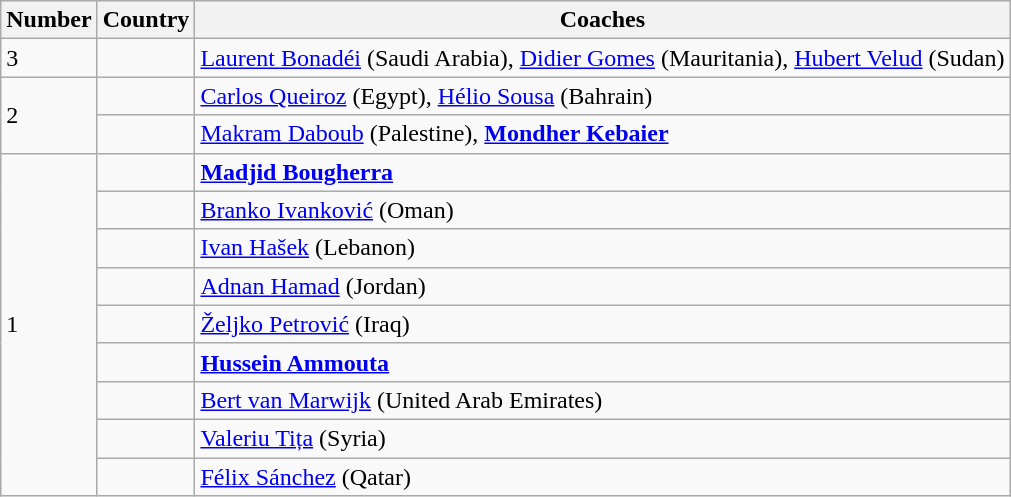<table class="wikitable">
<tr>
<th>Number</th>
<th>Country</th>
<th>Coaches</th>
</tr>
<tr>
<td>3</td>
<td></td>
<td><a href='#'>Laurent Bonadéi</a> (Saudi Arabia), <a href='#'>Didier Gomes</a> (Mauritania), <a href='#'>Hubert Velud</a> (Sudan)</td>
</tr>
<tr>
<td rowspan=2>2</td>
<td></td>
<td><a href='#'>Carlos Queiroz</a> (Egypt), <a href='#'>Hélio Sousa</a> (Bahrain)</td>
</tr>
<tr>
<td></td>
<td><a href='#'>Makram Daboub</a> (Palestine), <strong><a href='#'>Mondher Kebaier</a></strong></td>
</tr>
<tr>
<td rowspan=9>1</td>
<td></td>
<td><strong><a href='#'>Madjid Bougherra</a></strong></td>
</tr>
<tr>
<td></td>
<td><a href='#'>Branko Ivanković</a> (Oman)</td>
</tr>
<tr>
<td></td>
<td><a href='#'>Ivan Hašek</a> (Lebanon)</td>
</tr>
<tr>
<td></td>
<td><a href='#'>Adnan Hamad</a> (Jordan)</td>
</tr>
<tr>
<td></td>
<td><a href='#'>Željko Petrović</a> (Iraq)</td>
</tr>
<tr>
<td></td>
<td><strong><a href='#'>Hussein Ammouta</a></strong></td>
</tr>
<tr>
<td></td>
<td><a href='#'>Bert van Marwijk</a> (United Arab Emirates)</td>
</tr>
<tr>
<td></td>
<td><a href='#'>Valeriu Tița</a> (Syria)</td>
</tr>
<tr>
<td></td>
<td><a href='#'>Félix Sánchez</a> (Qatar)</td>
</tr>
</table>
